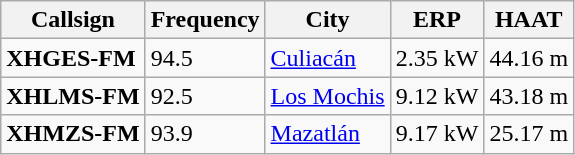<table class="wikitable sortable">
<tr>
<th>Callsign</th>
<th>Frequency</th>
<th>City</th>
<th>ERP</th>
<th>HAAT</th>
</tr>
<tr>
<td><strong>XHGES-FM</strong></td>
<td>94.5</td>
<td><a href='#'>Culiacán</a></td>
<td>2.35 kW</td>
<td>44.16 m</td>
</tr>
<tr>
<td><strong>XHLMS-FM</strong></td>
<td>92.5</td>
<td><a href='#'>Los Mochis</a></td>
<td>9.12 kW</td>
<td>43.18 m</td>
</tr>
<tr>
<td><strong>XHMZS-FM</strong></td>
<td>93.9</td>
<td><a href='#'>Mazatlán</a></td>
<td>9.17 kW</td>
<td>25.17 m</td>
</tr>
</table>
